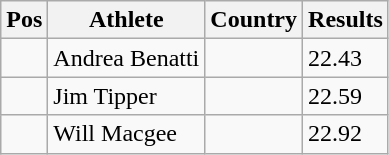<table class="wikitable wikble">
<tr>
<th>Pos</th>
<th>Athlete</th>
<th>Country</th>
<th>Results</th>
</tr>
<tr>
<td align="center"></td>
<td>Andrea Benatti</td>
<td></td>
<td>22.43</td>
</tr>
<tr>
<td align="center"></td>
<td>Jim Tipper</td>
<td></td>
<td>22.59</td>
</tr>
<tr>
<td align="center"></td>
<td>Will Macgee</td>
<td></td>
<td>22.92</td>
</tr>
</table>
